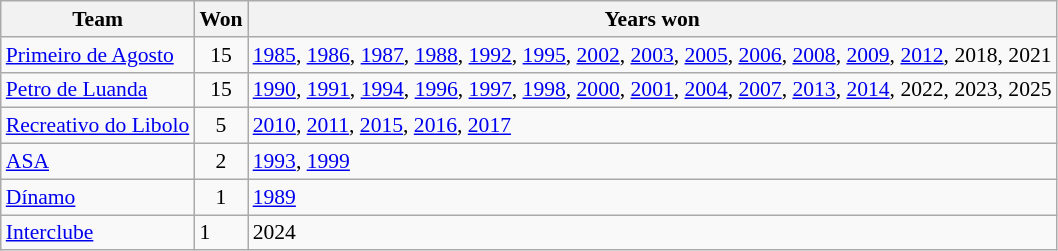<table class="wikitable" style="font-size:90%;">
<tr>
<th>Team</th>
<th>Won</th>
<th>Years won</th>
</tr>
<tr>
<td><a href='#'>Primeiro de Agosto</a></td>
<td align="center">15</td>
<td><a href='#'>1985</a>, <a href='#'>1986</a>, <a href='#'>1987</a>, <a href='#'>1988</a>, <a href='#'>1992</a>, <a href='#'>1995</a>, <a href='#'>2002</a>, <a href='#'>2003</a>, <a href='#'>2005</a>, <a href='#'>2006</a>, <a href='#'>2008</a>, <a href='#'>2009</a>, <a href='#'>2012</a>, 2018, 2021</td>
</tr>
<tr>
<td><a href='#'>Petro de Luanda</a></td>
<td align="center">15</td>
<td><a href='#'>1990</a>, <a href='#'>1991</a>, <a href='#'>1994</a>, <a href='#'>1996</a>, <a href='#'>1997</a>, <a href='#'>1998</a>, <a href='#'>2000</a>, <a href='#'>2001</a>, <a href='#'>2004</a>, <a href='#'>2007</a>, <a href='#'>2013</a>, <a href='#'>2014</a>, 2022, 2023, 2025</td>
</tr>
<tr>
<td><a href='#'>Recreativo do Libolo</a></td>
<td align="center">5</td>
<td><a href='#'>2010</a>, <a href='#'>2011</a>, <a href='#'>2015</a>, <a href='#'>2016</a>, <a href='#'>2017</a></td>
</tr>
<tr>
<td><a href='#'>ASA</a></td>
<td align="center">2</td>
<td><a href='#'>1993</a>, <a href='#'>1999</a></td>
</tr>
<tr>
<td><a href='#'>Dínamo</a></td>
<td align="center">1</td>
<td><a href='#'>1989</a></td>
</tr>
<tr>
<td><a href='#'>Interclube</a></td>
<td>1</td>
<td>2024</td>
</tr>
</table>
